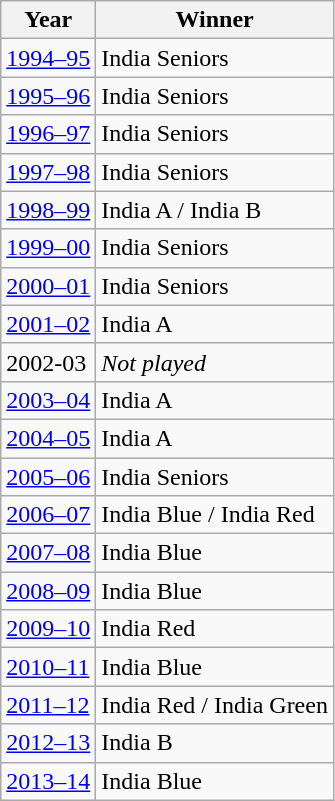<table class="wikitable">
<tr>
<th>Year</th>
<th>Winner</th>
</tr>
<tr>
<td><a href='#'>1994–95</a></td>
<td>India Seniors</td>
</tr>
<tr>
<td><a href='#'>1995–96</a></td>
<td>India Seniors</td>
</tr>
<tr>
<td><a href='#'>1996–97</a></td>
<td>India Seniors</td>
</tr>
<tr>
<td><a href='#'>1997–98</a></td>
<td>India Seniors</td>
</tr>
<tr>
<td><a href='#'>1998–99</a></td>
<td>India A / India B</td>
</tr>
<tr>
<td><a href='#'>1999–00</a></td>
<td>India Seniors</td>
</tr>
<tr>
<td><a href='#'>2000–01</a></td>
<td>India Seniors</td>
</tr>
<tr>
<td><a href='#'>2001–02</a></td>
<td>India A</td>
</tr>
<tr>
<td>2002-03</td>
<td><em>Not played</em></td>
</tr>
<tr>
<td><a href='#'>2003–04</a></td>
<td>India A</td>
</tr>
<tr>
<td><a href='#'>2004–05</a></td>
<td>India A</td>
</tr>
<tr>
<td><a href='#'>2005–06</a></td>
<td>India Seniors</td>
</tr>
<tr>
<td><a href='#'>2006–07</a></td>
<td>India Blue / India Red</td>
</tr>
<tr>
<td><a href='#'>2007–08</a></td>
<td>India Blue</td>
</tr>
<tr>
<td><a href='#'>2008–09</a></td>
<td>India Blue</td>
</tr>
<tr>
<td><a href='#'>2009–10</a></td>
<td>India Red</td>
</tr>
<tr>
<td><a href='#'>2010–11</a></td>
<td>India Blue</td>
</tr>
<tr>
<td><a href='#'>2011–12</a></td>
<td>India Red / India Green</td>
</tr>
<tr>
<td><a href='#'>2012–13</a></td>
<td>India B</td>
</tr>
<tr>
<td><a href='#'>2013–14</a></td>
<td>India Blue</td>
</tr>
</table>
